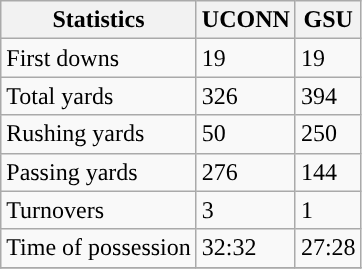<table class="wikitable" style="float: left;">
<tr>
<th>Statistics</th>
<th>UCONN</th>
<th>GSU</th>
</tr>
<tr>
<td>First downs</td>
<td>19</td>
<td>19</td>
</tr>
<tr>
<td>Total yards</td>
<td>326</td>
<td>394</td>
</tr>
<tr>
<td>Rushing yards</td>
<td>50</td>
<td>250</td>
</tr>
<tr>
<td>Passing yards</td>
<td>276</td>
<td>144</td>
</tr>
<tr>
<td>Turnovers</td>
<td>3</td>
<td>1</td>
</tr>
<tr>
<td>Time of possession</td>
<td>32:32</td>
<td>27:28</td>
</tr>
<tr>
</tr>
</table>
